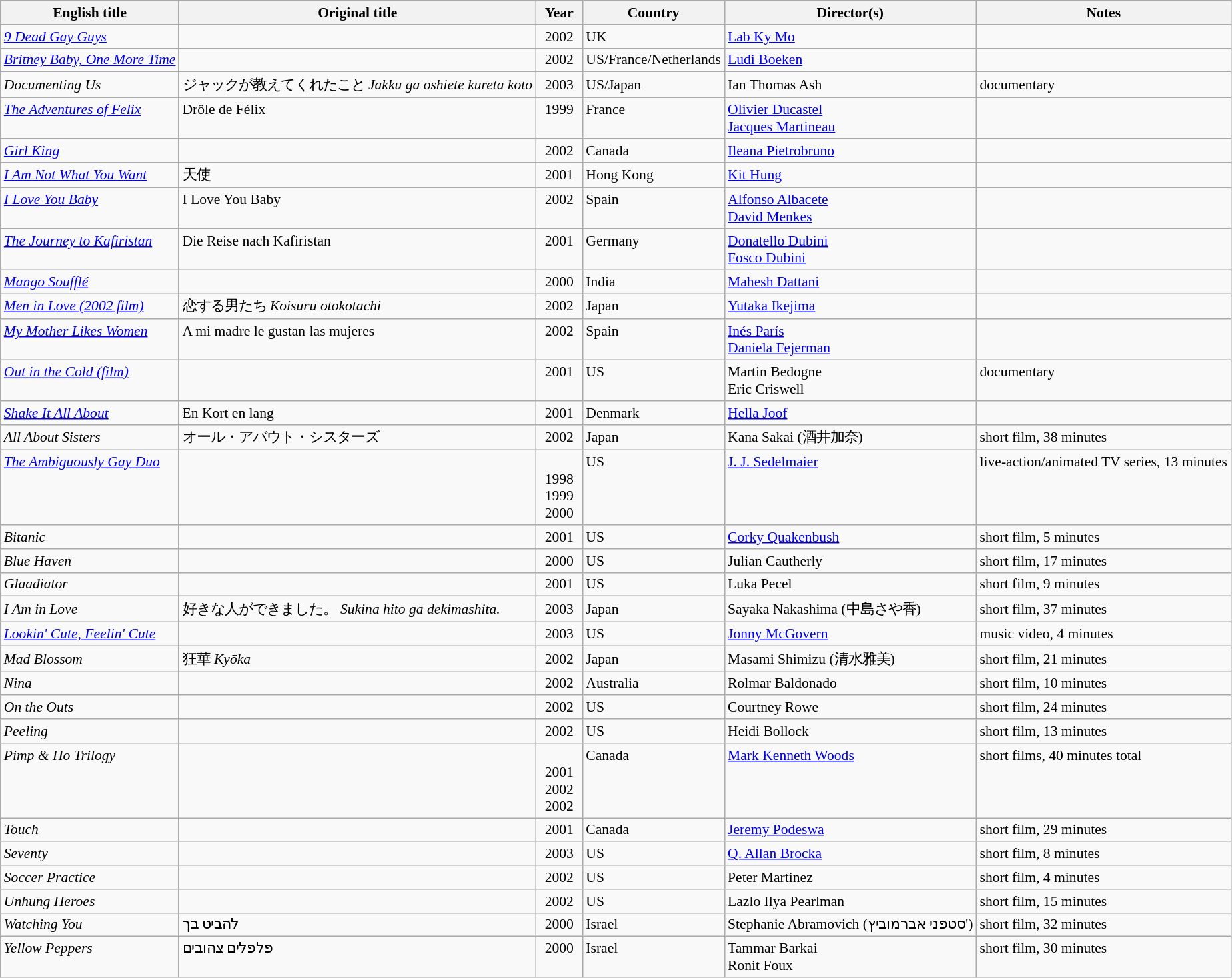<table class="wikitable" style="font-size: 90%;">
<tr>
<th>English title</th>
<th>Original title</th>
<th style="width:40px;">Year</th>
<th>Country</th>
<th>Director(s)</th>
<th>Notes</th>
</tr>
<tr>
<td><em><a href='#'>9 Dead Gay Guys</a></em></td>
<td></td>
<td style="text-align:center;">2002</td>
<td>UK</td>
<td><a href='#'>Lab Ky Mo</a></td>
<td></td>
</tr>
<tr>
<td><em><a href='#'>Britney Baby, One More Time</a></em></td>
<td></td>
<td style="text-align:center;">2002</td>
<td>US/France/Netherlands</td>
<td><a href='#'>Ludi Boeken</a></td>
<td></td>
</tr>
<tr>
<td><em>Documenting Us</em></td>
<td>ジャックが教えてくれたこと <em>Jakku ga oshiete kureta koto</em></td>
<td style="text-align:center;">2003</td>
<td>US/Japan</td>
<td>Ian Thomas Ash</td>
<td>documentary</td>
</tr>
<tr valign="top">
<td><em><a href='#'>The Adventures of Felix</a></em></td>
<td>Drôle de Félix</td>
<td style="text-align:center;">1999</td>
<td>France</td>
<td><a href='#'>Olivier Ducastel</a> <br> <a href='#'>Jacques Martineau</a></td>
<td></td>
</tr>
<tr>
<td><em><a href='#'>Girl King</a></em></td>
<td></td>
<td style="text-align:center;">2002</td>
<td>Canada</td>
<td><a href='#'>Ileana Pietrobruno</a></td>
<td></td>
</tr>
<tr>
<td><em><a href='#'>I Am Not What You Want</a></em></td>
<td>天使</td>
<td style="text-align:center;">2001</td>
<td>Hong Kong</td>
<td><a href='#'>Kit Hung</a></td>
<td></td>
</tr>
<tr valign="top">
<td><em><a href='#'>I Love You Baby</a></em></td>
<td>I Love You Baby</td>
<td style="text-align:center;">2002</td>
<td>Spain</td>
<td><a href='#'>Alfonso Albacete</a> <br> <a href='#'>David Menkes</a></td>
<td></td>
</tr>
<tr valign="top">
<td><em><a href='#'>The Journey to Kafiristan</a></em></td>
<td>Die Reise nach Kafiristan</td>
<td style="text-align:center;">2001</td>
<td>Germany</td>
<td><a href='#'>Donatello Dubini</a> <br> <a href='#'>Fosco Dubini</a></td>
<td></td>
</tr>
<tr>
<td><em><a href='#'>Mango Soufflé</a></em></td>
<td></td>
<td style="text-align:center;">2000</td>
<td>India</td>
<td><a href='#'>Mahesh Dattani</a></td>
<td></td>
</tr>
<tr>
<td><em><a href='#'>Men in Love (2002 film)</a></em></td>
<td>恋する男たち <em>Koisuru otokotachi</em></td>
<td style="text-align:center;">2002</td>
<td>Japan</td>
<td><a href='#'>Yutaka Ikejima</a></td>
<td></td>
</tr>
<tr valign="top">
<td><em><a href='#'>My Mother Likes Women</a></em></td>
<td>A mi madre le gustan las mujeres</td>
<td style="text-align:center;">2002</td>
<td>Spain</td>
<td><a href='#'>Inés París</a> <br> <a href='#'>Daniela Fejerman</a></td>
<td></td>
</tr>
<tr valign="top">
<td><em><a href='#'>Out in the Cold (film)</a></em></td>
<td></td>
<td style="text-align:center;">2001</td>
<td>US</td>
<td>Martin Bedogne <br> Eric Criswell</td>
<td>documentary</td>
</tr>
<tr>
<td><em><a href='#'>Shake It All About</a></em></td>
<td>En Kort en lang</td>
<td style="text-align:center;">2001</td>
<td>Denmark</td>
<td><a href='#'>Hella Joof</a></td>
<td></td>
</tr>
<tr>
<td><em>All About Sisters</em></td>
<td>オール・アバウト・シスターズ</td>
<td style="text-align:center;">2002</td>
<td>Japan</td>
<td>Kana Sakai (酒井加奈)</td>
<td>short film, 38 minutes</td>
</tr>
<tr valign="top">
<td><em><a href='#'>The Ambiguously Gay Duo</a></em> </td>
<td></td>
<td style="text-align:center;"><br> 1998 <br> 1999 <br> 2000</td>
<td>US</td>
<td><a href='#'>J. J. Sedelmaier</a></td>
<td>live-action/animated TV series, 13 minutes</td>
</tr>
<tr>
<td><em>Bitanic</em></td>
<td></td>
<td style="text-align:center;">2001</td>
<td>US</td>
<td><a href='#'>Corky Quakenbush</a></td>
<td>short film, 5 minutes</td>
</tr>
<tr>
<td><em>Blue Haven</em></td>
<td></td>
<td style="text-align:center;">2000</td>
<td>US</td>
<td>Julian Cautherly</td>
<td>short film, 17 minutes</td>
</tr>
<tr>
<td><em>Glaadiator</em></td>
<td></td>
<td style="text-align:center;">2001</td>
<td>US</td>
<td>Luka Pecel</td>
<td>short film, 9 minutes</td>
</tr>
<tr>
<td><em>I Am in Love</em></td>
<td>好きな人ができました。 <em>Sukina hito ga dekimashita.</em></td>
<td style="text-align:center;">2003</td>
<td>Japan</td>
<td>Sayaka Nakashima (中島さや香)</td>
<td>short film, 37 minutes</td>
</tr>
<tr>
<td><em><a href='#'>Lookin' Cute, Feelin' Cute</a></em></td>
<td></td>
<td style="text-align:center;">2003</td>
<td>US</td>
<td><a href='#'>Jonny McGovern</a></td>
<td>music video, 4 minutes</td>
</tr>
<tr>
<td><em>Mad Blossom</em></td>
<td>狂華 <em>Kyōka</em></td>
<td style="text-align:center;">2002</td>
<td>Japan</td>
<td>Masami Shimizu (清水雅美)</td>
<td>short film, 21 minutes</td>
</tr>
<tr>
<td><em>Nina</em></td>
<td></td>
<td style="text-align:center;">2002</td>
<td>Australia</td>
<td>Rolmar Baldonado</td>
<td>short film, 10 minutes</td>
</tr>
<tr>
<td><em>On the Outs</em></td>
<td></td>
<td style="text-align:center;">2002</td>
<td>US</td>
<td>Courtney Rowe</td>
<td>short film, 24 minutes</td>
</tr>
<tr>
<td><em>Peeling</em></td>
<td></td>
<td style="text-align:center;">2002</td>
<td>US</td>
<td>Heidi Bollock</td>
<td>short film, 13 minutes</td>
</tr>
<tr valign="top">
<td><em>Pimp & Ho Trilogy</em> </td>
<td></td>
<td style="text-align:center;"><br> 2001 <br> 2002 <br> 2002</td>
<td>Canada</td>
<td><a href='#'>Mark Kenneth Woods</a></td>
<td>short films, 40 minutes total </td>
</tr>
<tr>
<td><em>Touch</em></td>
<td></td>
<td style="text-align:center;">2001</td>
<td>Canada</td>
<td><a href='#'>Jeremy Podeswa</a></td>
<td>short film, 29 minutes</td>
</tr>
<tr>
<td><em>Seventy</em></td>
<td></td>
<td style="text-align:center;">2003</td>
<td>US</td>
<td><a href='#'>Q. Allan Brocka</a></td>
<td>short film, 8 minutes</td>
</tr>
<tr>
<td><em>Soccer Practice</em></td>
<td></td>
<td style="text-align:center;">2002</td>
<td>US</td>
<td>Peter Martinez</td>
<td>short film, 4 minutes</td>
</tr>
<tr>
<td><em>Unhung Heroes</em></td>
<td></td>
<td style="text-align:center;">2002</td>
<td>US</td>
<td>Lazlo Ilya Pearlman</td>
<td>short film, 15 minutes</td>
</tr>
<tr>
<td><em>Watching You</em></td>
<td>להביט בך</td>
<td style="text-align:center;">2000</td>
<td>Israel</td>
<td>Stephanie Abramovich (סטפני אברמוביץ')</td>
<td>short film, 32 minutes</td>
</tr>
<tr valign="top">
<td><em>Yellow Peppers</em></td>
<td>פלפלים צהובים</td>
<td style="text-align:center;">2000</td>
<td>Israel</td>
<td>Tammar Barkai <br> Ronit Foux</td>
<td>short film, 30 minutes</td>
</tr>
</table>
